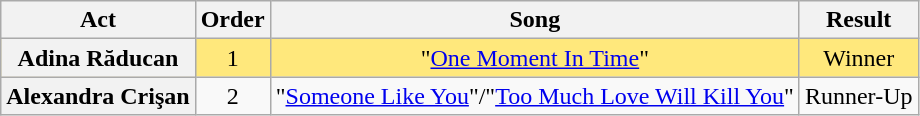<table class="wikitable plainrowheaders" style="text-align:center;">
<tr>
<th scope="col">Act</th>
<th scope="col">Order</th>
<th scope="col">Song</th>
<th scope="col">Result</th>
</tr>
<tr bgcolor=#FFE87C>
<th scope="row">Adina Răducan</th>
<td>1</td>
<td>"<a href='#'>One Moment In Time</a>"</td>
<td>Winner</td>
</tr>
<tr>
<th scope="row">Alexandra Crişan</th>
<td>2</td>
<td>"<a href='#'>Someone Like You</a>"/"<a href='#'>Too Much Love Will Kill You</a>"</td>
<td>Runner-Up</td>
</tr>
</table>
